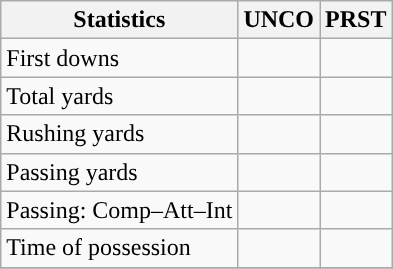<table class="wikitable" style="float: left;">
<tr>
<th>Statistics</th>
<th>UNCO</th>
<th>PRST</th>
</tr>
<tr>
<td>First downs</td>
<td></td>
<td></td>
</tr>
<tr>
<td>Total yards</td>
<td></td>
<td></td>
</tr>
<tr>
<td>Rushing yards</td>
<td></td>
<td></td>
</tr>
<tr>
<td>Passing yards</td>
<td></td>
<td></td>
</tr>
<tr>
<td>Passing: Comp–Att–Int</td>
<td></td>
<td></td>
</tr>
<tr>
<td>Time of possession</td>
<td></td>
<td></td>
</tr>
<tr>
</tr>
</table>
